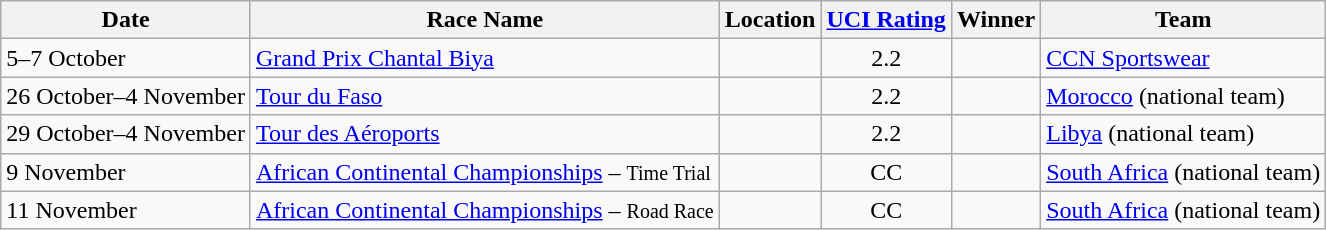<table class="wikitable sortable">
<tr>
<th>Date</th>
<th>Race Name</th>
<th>Location</th>
<th><a href='#'>UCI Rating</a></th>
<th>Winner</th>
<th>Team</th>
</tr>
<tr>
<td>5–7 October</td>
<td><a href='#'>Grand Prix Chantal Biya</a></td>
<td></td>
<td align=center>2.2</td>
<td></td>
<td><a href='#'>CCN Sportswear</a></td>
</tr>
<tr>
<td>26 October–4 November</td>
<td><a href='#'>Tour du Faso</a></td>
<td></td>
<td align=center>2.2</td>
<td></td>
<td><a href='#'>Morocco</a> (national team)</td>
</tr>
<tr>
<td>29 October–4 November</td>
<td><a href='#'>Tour des Aéroports</a></td>
<td></td>
<td align=center>2.2</td>
<td></td>
<td><a href='#'>Libya</a> (national team)</td>
</tr>
<tr>
<td>9 November</td>
<td><a href='#'>African Continental Championships</a> – <small>Time Trial</small></td>
<td></td>
<td align=center>CC</td>
<td></td>
<td><a href='#'>South Africa</a> (national team)</td>
</tr>
<tr>
<td>11 November</td>
<td><a href='#'>African Continental Championships</a> – <small>Road Race</small></td>
<td></td>
<td align=center>CC</td>
<td></td>
<td><a href='#'>South Africa</a> (national team)</td>
</tr>
</table>
